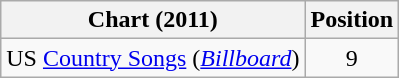<table class="wikitable sortable">
<tr>
<th scope="col">Chart (2011)</th>
<th scope="col">Position</th>
</tr>
<tr>
<td>US <a href='#'>Country Songs</a> (<em><a href='#'>Billboard</a></em>)</td>
<td align="center">9</td>
</tr>
</table>
